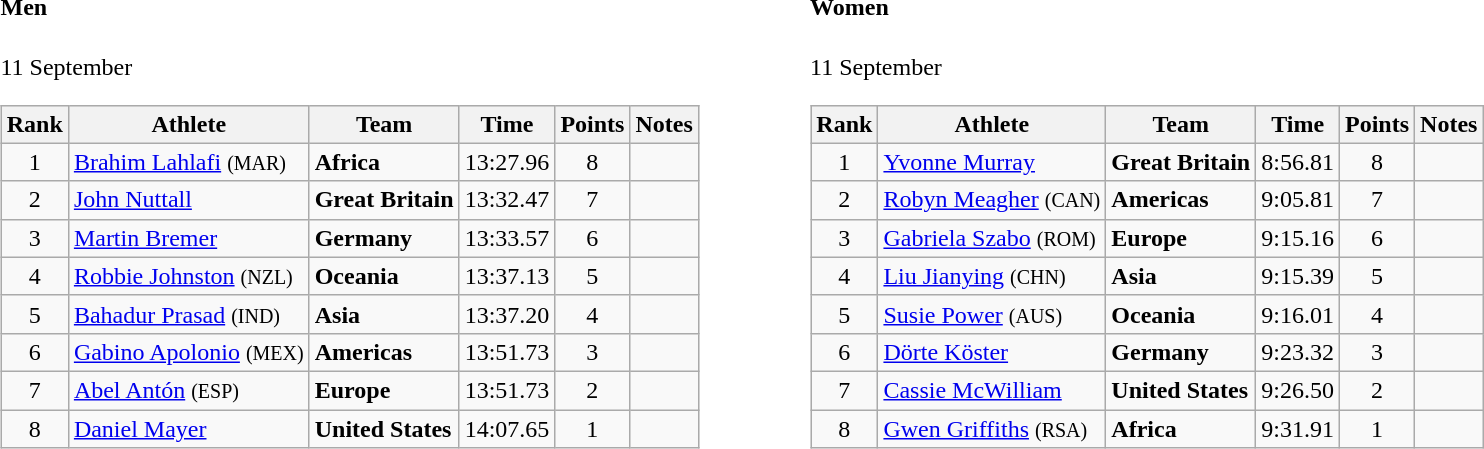<table>
<tr>
<td valign="top"><br><h4>Men</h4>11 September<table class="wikitable" style="text-align:center">
<tr>
<th>Rank</th>
<th>Athlete</th>
<th>Team</th>
<th>Time</th>
<th>Points</th>
<th>Notes</th>
</tr>
<tr>
<td>1</td>
<td align="left"><a href='#'>Brahim Lahlafi</a> <small>(MAR)</small></td>
<td align=left><strong>Africa</strong></td>
<td>13:27.96</td>
<td>8</td>
<td></td>
</tr>
<tr>
<td>2</td>
<td align="left"><a href='#'>John Nuttall</a></td>
<td align=left><strong>Great Britain</strong></td>
<td>13:32.47</td>
<td>7</td>
<td></td>
</tr>
<tr>
<td>3</td>
<td align="left"><a href='#'>Martin Bremer</a></td>
<td align=left><strong>Germany</strong></td>
<td>13:33.57</td>
<td>6</td>
<td></td>
</tr>
<tr>
<td>4</td>
<td align="left"><a href='#'>Robbie Johnston</a> <small>(NZL)</small></td>
<td align=left><strong>Oceania</strong></td>
<td>13:37.13</td>
<td>5</td>
<td></td>
</tr>
<tr>
<td>5</td>
<td align="left"><a href='#'>Bahadur Prasad</a> <small>(IND)</small></td>
<td align=left><strong>Asia</strong></td>
<td>13:37.20</td>
<td>4</td>
<td></td>
</tr>
<tr>
<td>6</td>
<td align="left"><a href='#'>Gabino Apolonio</a> <small>(MEX)</small></td>
<td align=left><strong>Americas</strong></td>
<td>13:51.73</td>
<td>3</td>
<td></td>
</tr>
<tr>
<td>7</td>
<td align="left"><a href='#'>Abel Antón</a> <small>(ESP)</small></td>
<td align=left><strong>Europe</strong></td>
<td>13:51.73</td>
<td>2</td>
<td></td>
</tr>
<tr>
<td>8</td>
<td align="left"><a href='#'>Daniel Mayer</a></td>
<td align=left><strong>United States</strong></td>
<td>14:07.65</td>
<td>1</td>
<td></td>
</tr>
</table>
</td>
<td width="50"> </td>
<td valign="top"><br><h4>Women</h4>11 September<table class="wikitable" style="text-align:center">
<tr>
<th>Rank</th>
<th>Athlete</th>
<th>Team</th>
<th>Time</th>
<th>Points</th>
<th>Notes</th>
</tr>
<tr>
<td>1</td>
<td align="left"><a href='#'>Yvonne Murray</a></td>
<td align=left><strong>Great Britain</strong></td>
<td>8:56.81</td>
<td>8</td>
<td></td>
</tr>
<tr>
<td>2</td>
<td align="left"><a href='#'>Robyn Meagher</a> <small>(CAN)</small></td>
<td align=left><strong>Americas</strong></td>
<td>9:05.81</td>
<td>7</td>
<td></td>
</tr>
<tr>
<td>3</td>
<td align="left"><a href='#'>Gabriela Szabo</a> <small>(ROM)</small></td>
<td align=left><strong>Europe</strong></td>
<td>9:15.16</td>
<td>6</td>
<td></td>
</tr>
<tr>
<td>4</td>
<td align="left"><a href='#'>Liu Jianying</a> <small>(CHN)</small></td>
<td align=left><strong>Asia</strong></td>
<td>9:15.39</td>
<td>5</td>
<td></td>
</tr>
<tr>
<td>5</td>
<td align="left"><a href='#'>Susie Power</a> <small>(AUS)</small></td>
<td align=left><strong>Oceania</strong></td>
<td>9:16.01</td>
<td>4</td>
<td></td>
</tr>
<tr>
<td>6</td>
<td align="left"><a href='#'>Dörte Köster</a></td>
<td align=left><strong>Germany</strong></td>
<td>9:23.32</td>
<td>3</td>
<td></td>
</tr>
<tr>
<td>7</td>
<td align="left"><a href='#'>Cassie McWilliam</a></td>
<td align=left><strong>United States</strong></td>
<td>9:26.50</td>
<td>2</td>
<td></td>
</tr>
<tr>
<td>8</td>
<td align="left"><a href='#'>Gwen Griffiths</a> <small>(RSA)</small></td>
<td align=left><strong>Africa</strong></td>
<td>9:31.91</td>
<td>1</td>
<td></td>
</tr>
</table>
</td>
</tr>
</table>
